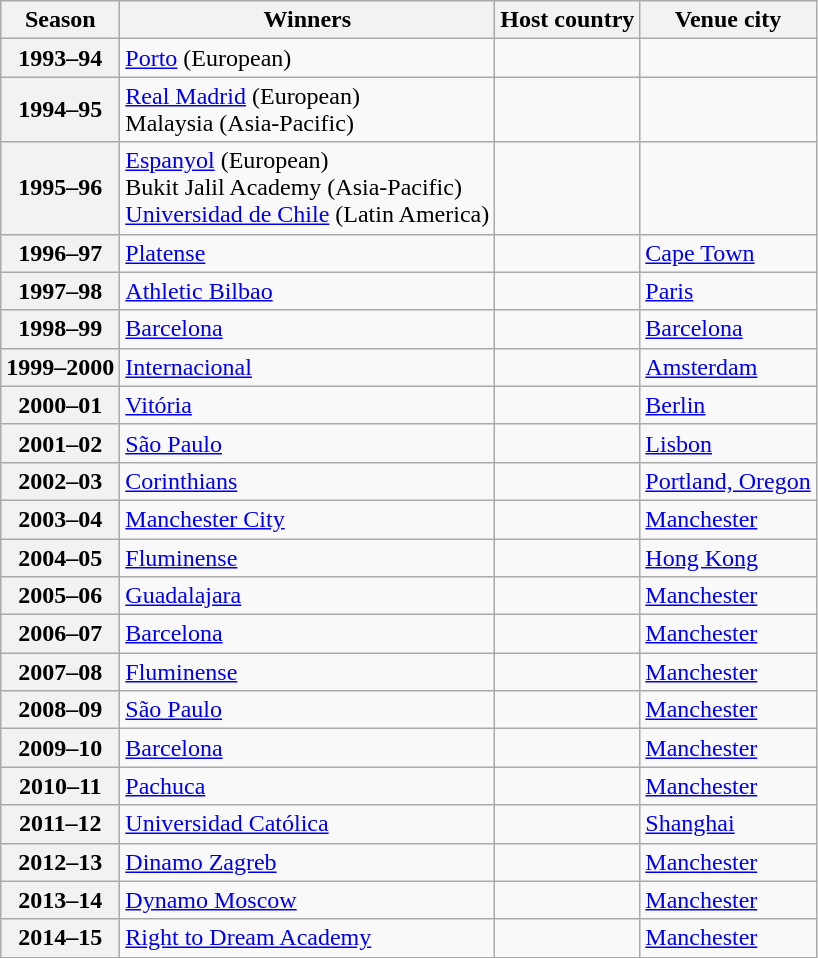<table class="wikitable">
<tr>
<th scope="col">Season</th>
<th scope="col">Winners</th>
<th scope="col">Host country</th>
<th scope="col">Venue city</th>
</tr>
<tr>
<th scope="row" style="text-align:center">1993–94</th>
<td> <a href='#'>Porto</a> (European)</td>
<td></td>
<td></td>
</tr>
<tr>
<th scope="row" style="text-align:center">1994–95</th>
<td> <a href='#'>Real Madrid</a> (European)<br> Malaysia (Asia-Pacific)</td>
<td></td>
<td></td>
</tr>
<tr>
<th scope="row" style="text-align:center">1995–96</th>
<td> <a href='#'>Espanyol</a> (European)<br> Bukit Jalil Academy (Asia-Pacific)<br> <a href='#'>Universidad de Chile</a> (Latin America)</td>
<td></td>
<td></td>
</tr>
<tr>
<th scope="row" style="text-align:center">1996–97</th>
<td> <a href='#'>Platense</a></td>
<td></td>
<td><a href='#'>Cape Town</a></td>
</tr>
<tr>
<th scope="row" style="text-align:center">1997–98</th>
<td> <a href='#'>Athletic Bilbao</a></td>
<td></td>
<td><a href='#'>Paris</a></td>
</tr>
<tr>
<th scope="row" style="text-align:center">1998–99</th>
<td> <a href='#'>Barcelona</a></td>
<td></td>
<td><a href='#'>Barcelona</a></td>
</tr>
<tr>
<th scope="row" style="text-align:center">1999–2000</th>
<td> <a href='#'>Internacional</a></td>
<td></td>
<td><a href='#'>Amsterdam</a></td>
</tr>
<tr>
<th scope="row" style="text-align:center">2000–01</th>
<td> <a href='#'>Vitória</a></td>
<td></td>
<td><a href='#'>Berlin</a></td>
</tr>
<tr>
<th scope="row" style="text-align:center">2001–02</th>
<td> <a href='#'>São Paulo</a></td>
<td></td>
<td><a href='#'>Lisbon</a></td>
</tr>
<tr>
<th scope="row" style="text-align:center">2002–03</th>
<td> <a href='#'>Corinthians</a></td>
<td></td>
<td><a href='#'>Portland, Oregon</a></td>
</tr>
<tr>
<th scope="row" style="text-align:center">2003–04</th>
<td> <a href='#'>Manchester City</a></td>
<td></td>
<td><a href='#'>Manchester</a></td>
</tr>
<tr>
<th scope="row" style="text-align:center">2004–05</th>
<td> <a href='#'>Fluminense</a></td>
<td></td>
<td><a href='#'>Hong Kong</a></td>
</tr>
<tr>
<th scope="row" style="text-align:center">2005–06</th>
<td> <a href='#'>Guadalajara</a></td>
<td></td>
<td><a href='#'>Manchester</a></td>
</tr>
<tr>
<th scope="row" style="text-align:center">2006–07</th>
<td> <a href='#'>Barcelona</a></td>
<td></td>
<td><a href='#'>Manchester</a></td>
</tr>
<tr>
<th scope="row" style="text-align:center">2007–08</th>
<td> <a href='#'>Fluminense</a></td>
<td></td>
<td><a href='#'>Manchester</a></td>
</tr>
<tr>
<th scope="row" style="text-align:center">2008–09</th>
<td> <a href='#'>São Paulo</a></td>
<td></td>
<td><a href='#'>Manchester</a></td>
</tr>
<tr>
<th scope="row" style="text-align:center">2009–10</th>
<td> <a href='#'>Barcelona</a></td>
<td></td>
<td><a href='#'>Manchester</a></td>
</tr>
<tr>
<th scope="row" style="text-align:center">2010–11</th>
<td> <a href='#'>Pachuca</a></td>
<td></td>
<td><a href='#'>Manchester</a></td>
</tr>
<tr>
<th scope="row" style="text-align:center">2011–12</th>
<td> <a href='#'>Universidad Católica</a></td>
<td></td>
<td><a href='#'>Shanghai</a></td>
</tr>
<tr>
<th scope="row" style="text-align:center">2012–13</th>
<td> <a href='#'>Dinamo Zagreb</a></td>
<td></td>
<td><a href='#'>Manchester</a></td>
</tr>
<tr>
<th scope="row" style="text-align:center">2013–14</th>
<td> <a href='#'>Dynamo Moscow</a></td>
<td></td>
<td><a href='#'>Manchester</a></td>
</tr>
<tr>
<th scope="row" style="text-align:center">2014–15</th>
<td> <a href='#'>Right to Dream Academy</a></td>
<td></td>
<td><a href='#'>Manchester</a></td>
</tr>
</table>
